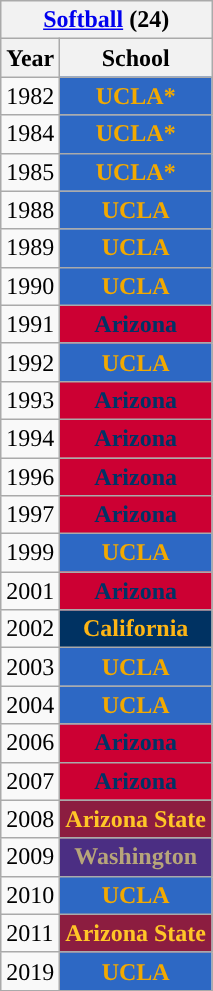<table class="wikitable">
<tr>
<th colspan=2><a href='#'>Softball</a> (24)</th>
</tr>
<tr>
<th>Year</th>
<th>School</th>
</tr>
<tr>
<td>1982</td>
<th style="background:#2D68C4; color:#F2A900;">UCLA*</th>
</tr>
<tr>
<td>1984</td>
<th style="background:#2D68C4; color:#F2A900;">UCLA*</th>
</tr>
<tr>
<td>1985</td>
<th style="background:#2D68C4; color:#F2A900;">UCLA*</th>
</tr>
<tr>
<td>1988</td>
<th style="background:#2D68C4; color:#F2A900;">UCLA</th>
</tr>
<tr>
<td>1989</td>
<th style="background:#2D68C4; color:#F2A900;">UCLA</th>
</tr>
<tr>
<td>1990</td>
<th style="background:#2D68C4; color:#F2A900;">UCLA</th>
</tr>
<tr>
<td>1991</td>
<th style="background:#CC0033; color:#003366;">Arizona</th>
</tr>
<tr>
<td>1992</td>
<th style="background:#2D68C4; color:#F2A900;">UCLA</th>
</tr>
<tr>
<td>1993</td>
<th style="background:#CC0033; color:#003366;">Arizona</th>
</tr>
<tr>
<td>1994</td>
<th style="background:#CC0033; color:#003366;">Arizona</th>
</tr>
<tr>
<td>1996</td>
<th style="background:#CC0033; color:#003366;">Arizona</th>
</tr>
<tr>
<td>1997</td>
<th style="background:#CC0033; color:#003366;">Arizona</th>
</tr>
<tr>
<td>1999</td>
<th style="background:#2D68C4; color:#F2A900;">UCLA</th>
</tr>
<tr>
<td>2001</td>
<th style="background:#CC0033; color:#003366;">Arizona</th>
</tr>
<tr>
<td>2002</td>
<th style="background:#003262; color:#FDB515;">California</th>
</tr>
<tr>
<td>2003</td>
<th style="background:#2D68C4; color:#F2A900;">UCLA</th>
</tr>
<tr>
<td>2004</td>
<th style="background:#2D68C4; color:#F2A900;">UCLA</th>
</tr>
<tr>
<td>2006</td>
<th style="background:#CC0033; color:#003366;">Arizona</th>
</tr>
<tr>
<td>2007</td>
<th style="background:#CC0033; color:#003366;">Arizona</th>
</tr>
<tr>
<td>2008</td>
<th style="background:#8C1D40; color:#FFC627;">Arizona State</th>
</tr>
<tr>
<td>2009</td>
<th style="background:#4B2E83; color:#B7A57A;">Washington</th>
</tr>
<tr>
<td>2010</td>
<th style="background:#2D68C4; color:#F2A900;">UCLA</th>
</tr>
<tr>
<td>2011</td>
<th style="background:#8C1D40; color:#FFC627;">Arizona State</th>
</tr>
<tr>
<td>2019</td>
<th style="background:#2D68C4; color:#F2A900;">UCLA</th>
</tr>
</table>
